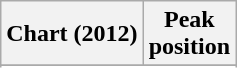<table class="wikitable sortable plainrowheaders" style="text-align:center">
<tr>
<th scope="col">Chart (2012)</th>
<th scope="col">Peak<br>position</th>
</tr>
<tr>
</tr>
<tr>
</tr>
</table>
